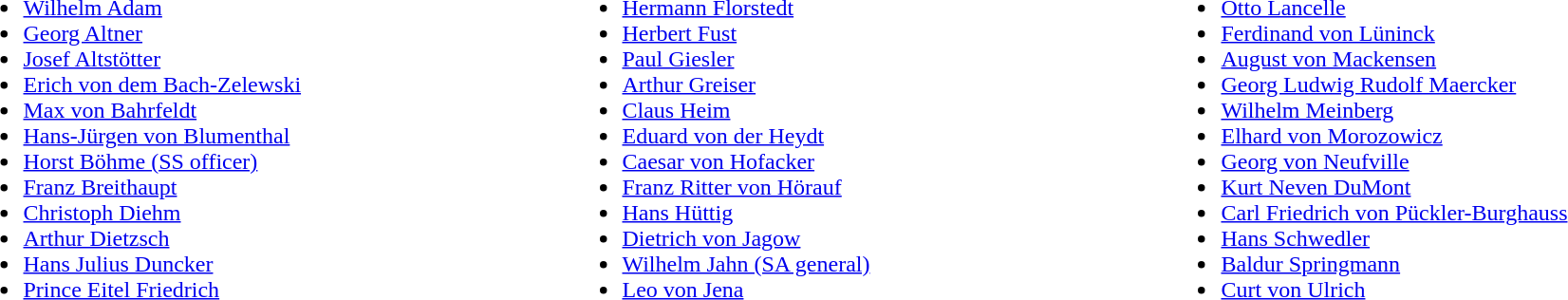<table width="100%">
<tr>
<td width="33%" valign="top"><br><ul><li><a href='#'>Wilhelm Adam</a></li><li><a href='#'>Georg Altner</a></li><li><a href='#'>Josef Altstötter</a></li><li><a href='#'>Erich von dem Bach-Zelewski</a></li><li><a href='#'>Max von Bahrfeldt</a></li><li><a href='#'>Hans-Jürgen von Blumenthal</a></li><li><a href='#'>Horst Böhme (SS officer)</a></li><li><a href='#'>Franz Breithaupt</a></li><li><a href='#'>Christoph Diehm</a></li><li><a href='#'>Arthur Dietzsch</a></li><li><a href='#'>Hans Julius Duncker</a></li><li><a href='#'>Prince Eitel Friedrich</a></li></ul></td>
<td width="33%" valign="top"><br><ul><li><a href='#'>Hermann Florstedt</a></li><li><a href='#'>Herbert Fust</a></li><li><a href='#'>Paul Giesler</a></li><li><a href='#'>Arthur Greiser</a></li><li><a href='#'>Claus Heim</a></li><li><a href='#'>Eduard von der Heydt</a></li><li><a href='#'>Caesar von Hofacker</a></li><li><a href='#'>Franz Ritter von Hörauf</a></li><li><a href='#'>Hans Hüttig</a></li><li><a href='#'>Dietrich von Jagow</a></li><li><a href='#'>Wilhelm Jahn (SA general)</a></li><li><a href='#'>Leo von Jena</a></li></ul></td>
<td width="33%" valign="top"><br><ul><li><a href='#'>Otto Lancelle</a></li><li><a href='#'>Ferdinand von Lüninck</a></li><li><a href='#'>August von Mackensen</a></li><li><a href='#'>Georg Ludwig Rudolf Maercker</a></li><li><a href='#'>Wilhelm Meinberg</a></li><li><a href='#'>Elhard von Morozowicz</a></li><li><a href='#'>Georg von Neufville</a></li><li><a href='#'>Kurt Neven DuMont</a></li><li><a href='#'>Carl Friedrich von Pückler-Burghauss</a></li><li><a href='#'>Hans Schwedler</a></li><li><a href='#'>Baldur Springmann</a></li><li><a href='#'>Curt von Ulrich</a></li></ul></td>
</tr>
</table>
